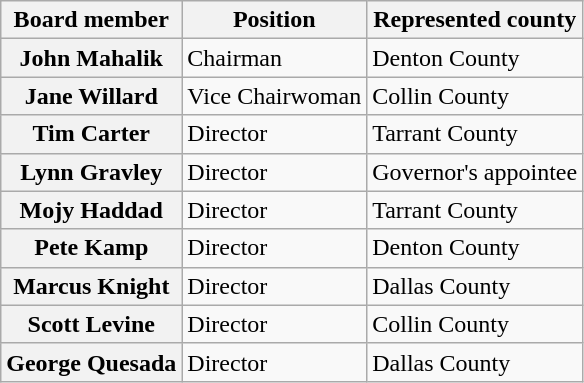<table class="wikitable plainrowheaders">
<tr>
<th scope = "col">Board member</th>
<th scope = "col">Position</th>
<th scope = "col">Represented county</th>
</tr>
<tr>
<th scope = "row">John Mahalik</th>
<td>Chairman</td>
<td>Denton County</td>
</tr>
<tr>
<th scope = "row">Jane Willard</th>
<td>Vice Chairwoman</td>
<td>Collin County</td>
</tr>
<tr>
<th scope = "row">Tim Carter</th>
<td>Director</td>
<td>Tarrant County</td>
</tr>
<tr>
<th scope = "row">Lynn Gravley</th>
<td>Director</td>
<td>Governor's appointee</td>
</tr>
<tr>
<th scope = "row">Mojy Haddad</th>
<td>Director</td>
<td>Tarrant County</td>
</tr>
<tr>
<th scope = "row">Pete Kamp</th>
<td>Director</td>
<td>Denton County</td>
</tr>
<tr>
<th scope = "row">Marcus Knight</th>
<td>Director</td>
<td>Dallas County</td>
</tr>
<tr>
<th scope = "row">Scott Levine</th>
<td>Director</td>
<td>Collin County</td>
</tr>
<tr>
<th scope = "row">George Quesada</th>
<td>Director</td>
<td>Dallas County</td>
</tr>
</table>
